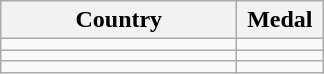<table class="wikitable">
<tr>
<th width="150">Country</th>
<th width="50">Medal</th>
</tr>
<tr>
<td></td>
<td align="center"></td>
</tr>
<tr>
<td></td>
<td align="center"></td>
</tr>
<tr>
<td></td>
<td align="center"></td>
</tr>
</table>
